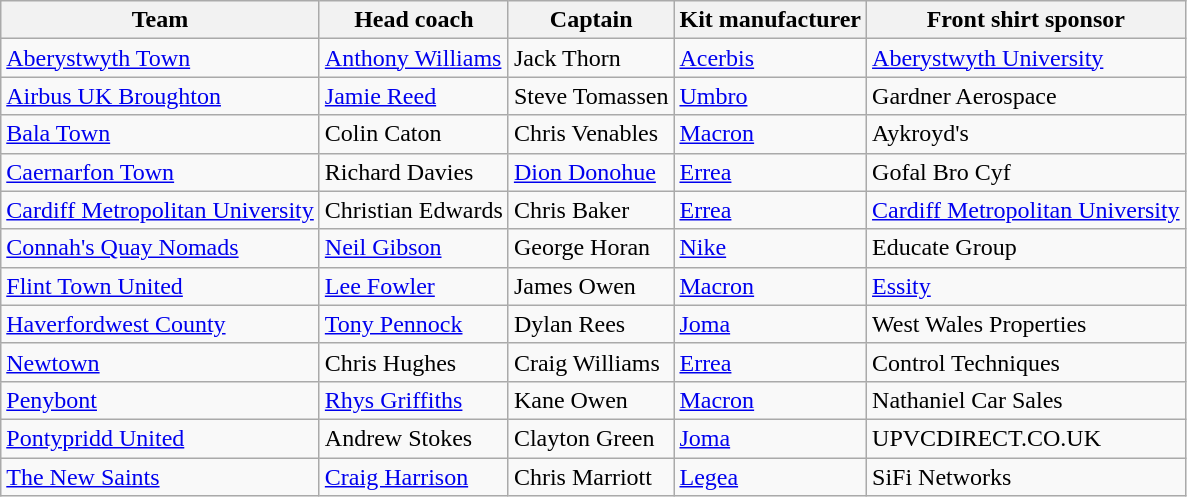<table class="wikitable sortable" style="text-align:left;" margin-top:0.2em;">
<tr>
<th>Team</th>
<th>Head coach</th>
<th>Captain</th>
<th>Kit manufacturer</th>
<th>Front shirt sponsor</th>
</tr>
<tr>
<td><a href='#'>Aberystwyth Town</a></td>
<td> <a href='#'>Anthony Williams</a></td>
<td> Jack Thorn</td>
<td><a href='#'>Acerbis</a></td>
<td><a href='#'>Aberystwyth University</a></td>
</tr>
<tr>
<td><a href='#'>Airbus UK Broughton</a></td>
<td> <a href='#'>Jamie Reed</a></td>
<td> Steve Tomassen</td>
<td><a href='#'>Umbro</a></td>
<td>Gardner Aerospace</td>
</tr>
<tr>
<td><a href='#'>Bala Town</a></td>
<td> Colin Caton</td>
<td> Chris Venables</td>
<td><a href='#'>Macron</a></td>
<td>Aykroyd's</td>
</tr>
<tr>
<td><a href='#'>Caernarfon Town</a></td>
<td> Richard Davies</td>
<td> <a href='#'>Dion Donohue</a></td>
<td><a href='#'>Errea</a></td>
<td>Gofal Bro Cyf</td>
</tr>
<tr>
<td><a href='#'>Cardiff Metropolitan University</a></td>
<td> Christian Edwards</td>
<td> Chris Baker</td>
<td><a href='#'>Errea</a></td>
<td><a href='#'>Cardiff Metropolitan University</a></td>
</tr>
<tr>
<td><a href='#'>Connah's Quay Nomads</a></td>
<td> <a href='#'>Neil Gibson</a></td>
<td> George Horan</td>
<td><a href='#'>Nike</a></td>
<td>Educate Group</td>
</tr>
<tr>
<td><a href='#'>Flint Town United</a></td>
<td> <a href='#'>Lee Fowler</a></td>
<td> James Owen</td>
<td><a href='#'>Macron</a></td>
<td><a href='#'>Essity</a></td>
</tr>
<tr>
<td><a href='#'>Haverfordwest County</a></td>
<td> <a href='#'>Tony Pennock</a></td>
<td> Dylan Rees</td>
<td><a href='#'>Joma</a></td>
<td>West Wales Properties</td>
</tr>
<tr>
<td><a href='#'>Newtown</a></td>
<td> Chris Hughes</td>
<td> Craig Williams</td>
<td><a href='#'>Errea</a></td>
<td>Control Techniques</td>
</tr>
<tr>
<td><a href='#'>Penybont</a></td>
<td> <a href='#'>Rhys Griffiths</a></td>
<td> Kane Owen</td>
<td><a href='#'>Macron</a></td>
<td>Nathaniel Car Sales</td>
</tr>
<tr>
<td><a href='#'>Pontypridd United</a></td>
<td> Andrew Stokes</td>
<td> Clayton Green</td>
<td><a href='#'>Joma</a></td>
<td>UPVCDIRECT.CO.UK</td>
</tr>
<tr>
<td><a href='#'>The New Saints</a></td>
<td> <a href='#'>Craig Harrison</a></td>
<td> Chris Marriott</td>
<td><a href='#'>Legea</a></td>
<td>SiFi Networks</td>
</tr>
</table>
